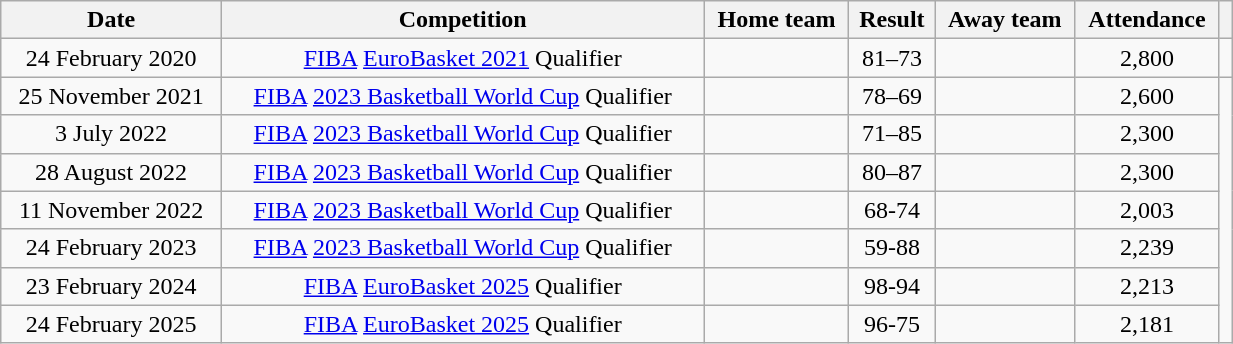<table class="wikitable" style="width:65%; text-align:center">
<tr>
<th>Date</th>
<th>Competition</th>
<th>Home team</th>
<th>Result</th>
<th>Away team</th>
<th>Attendance</th>
<th></th>
</tr>
<tr>
<td>24 February 2020</td>
<td><a href='#'>FIBA</a> <a href='#'>EuroBasket 2021</a> Qualifier</td>
<td align=right></td>
<td>81–73</td>
<td align=left></td>
<td>2,800</td>
<td></td>
</tr>
<tr>
<td>25 November 2021</td>
<td><a href='#'>FIBA</a> <a href='#'>2023 Basketball World Cup</a> Qualifier</td>
<td align=right></td>
<td>78–69</td>
<td align=left></td>
<td>2,600</td>
</tr>
<tr>
<td>3 July 2022</td>
<td><a href='#'>FIBA</a> <a href='#'>2023 Basketball World Cup</a> Qualifier</td>
<td align=right></td>
<td>71–85</td>
<td align=left></td>
<td>2,300</td>
</tr>
<tr>
<td>28 August 2022</td>
<td><a href='#'>FIBA</a> <a href='#'>2023 Basketball World Cup</a> Qualifier</td>
<td align=right></td>
<td>80–87</td>
<td align=left></td>
<td>2,300</td>
</tr>
<tr>
<td>11 November 2022</td>
<td><a href='#'>FIBA</a> <a href='#'>2023 Basketball World Cup</a> Qualifier</td>
<td align=right></td>
<td>68-74</td>
<td align=left></td>
<td>2,003</td>
</tr>
<tr>
<td>24 February 2023</td>
<td><a href='#'>FIBA</a> <a href='#'>2023 Basketball World Cup</a> Qualifier</td>
<td align=right></td>
<td>59-88</td>
<td align=left></td>
<td>2,239</td>
</tr>
<tr>
<td>23 February 2024</td>
<td><a href='#'>FIBA</a> <a href='#'>EuroBasket 2025</a> Qualifier</td>
<td align=right></td>
<td>98-94</td>
<td align=left></td>
<td>2,213</td>
</tr>
<tr>
<td>24 February 2025</td>
<td><a href='#'>FIBA</a> <a href='#'>EuroBasket 2025</a> Qualifier</td>
<td align=right></td>
<td>96-75</td>
<td align=left></td>
<td>2,181</td>
</tr>
</table>
